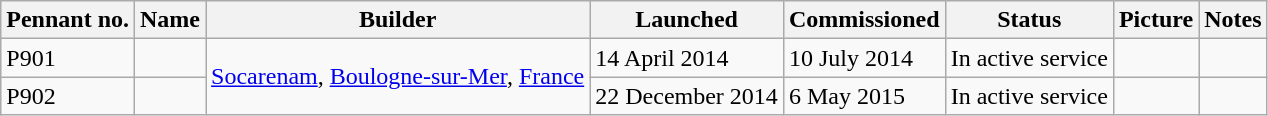<table class="wikitable">
<tr>
<th scope="col">Pennant no.</th>
<th scope="col">Name</th>
<th scope="col">Builder</th>
<th scope="col">Launched</th>
<th scope="col">Commissioned</th>
<th scope="col">Status</th>
<th scope="col">Picture</th>
<th scope="col">Notes</th>
</tr>
<tr>
<td scope="row">P901</td>
<td></td>
<td rowspan=2 align=center><a href='#'>Socarenam</a>, <a href='#'>Boulogne-sur-Mer</a>, <a href='#'>France</a></td>
<td>14 April 2014</td>
<td>10 July 2014</td>
<td>In active service</td>
<td></td>
<td></td>
</tr>
<tr>
<td scope="row">P902</td>
<td></td>
<td>22 December 2014</td>
<td>6 May 2015</td>
<td>In active service</td>
<td></td>
<td></td>
</tr>
</table>
